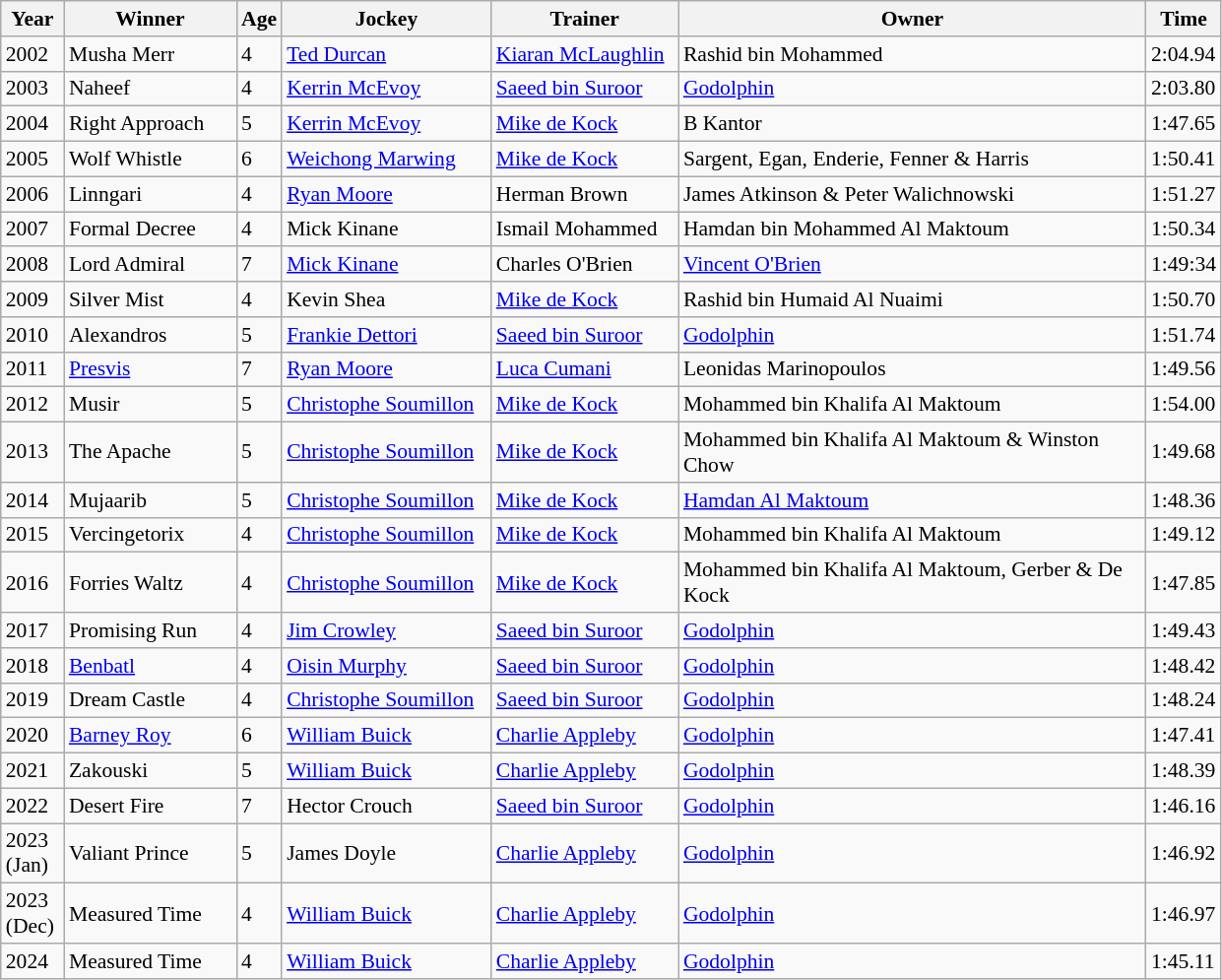<table class="wikitable sortable" style="font-size:90%">
<tr>
<th style="width:36px">Year<br></th>
<th style="width:110px">Winner<br></th>
<th>Age<br></th>
<th style="width:135px">Jockey<br></th>
<th style="width:120px">Trainer<br></th>
<th style="width:310px">Owner<br></th>
<th>Time<br></th>
</tr>
<tr>
<td>2002</td>
<td>Musha Merr</td>
<td>4</td>
<td><a href='#'>Ted Durcan</a></td>
<td><a href='#'>Kiaran McLaughlin</a></td>
<td>Rashid bin Mohammed</td>
<td>2:04.94</td>
</tr>
<tr>
<td>2003</td>
<td>Naheef</td>
<td>4</td>
<td><a href='#'>Kerrin McEvoy</a></td>
<td><a href='#'>Saeed bin Suroor</a></td>
<td><a href='#'>Godolphin</a></td>
<td>2:03.80</td>
</tr>
<tr>
<td>2004</td>
<td>Right Approach</td>
<td>5</td>
<td><a href='#'>Kerrin McEvoy</a></td>
<td><a href='#'>Mike de Kock</a></td>
<td>B Kantor</td>
<td>1:47.65</td>
</tr>
<tr>
<td>2005</td>
<td>Wolf Whistle</td>
<td>6</td>
<td><a href='#'>Weichong Marwing</a></td>
<td><a href='#'>Mike de Kock</a></td>
<td>Sargent, Egan, Enderie, Fenner & Harris</td>
<td>1:50.41</td>
</tr>
<tr>
<td>2006</td>
<td>Linngari</td>
<td>4</td>
<td><a href='#'>Ryan Moore</a></td>
<td>Herman Brown</td>
<td>James Atkinson & Peter Walichnowski</td>
<td>1:51.27</td>
</tr>
<tr>
<td>2007</td>
<td>Formal Decree</td>
<td>4</td>
<td>Mick Kinane</td>
<td>Ismail Mohammed</td>
<td>Hamdan bin Mohammed Al Maktoum</td>
<td>1:50.34</td>
</tr>
<tr>
<td>2008</td>
<td>Lord Admiral</td>
<td>7</td>
<td><a href='#'>Mick Kinane</a></td>
<td>Charles O'Brien</td>
<td><a href='#'>Vincent O'Brien</a></td>
<td>1:49:34</td>
</tr>
<tr>
<td>2009</td>
<td>Silver Mist</td>
<td>4</td>
<td>Kevin Shea</td>
<td><a href='#'>Mike de Kock</a></td>
<td>Rashid bin Humaid Al Nuaimi</td>
<td>1:50.70</td>
</tr>
<tr>
<td>2010</td>
<td>Alexandros</td>
<td>5</td>
<td><a href='#'>Frankie Dettori</a></td>
<td><a href='#'>Saeed bin Suroor</a></td>
<td><a href='#'>Godolphin</a></td>
<td>1:51.74</td>
</tr>
<tr>
<td>2011</td>
<td><a href='#'>Presvis</a></td>
<td>7</td>
<td><a href='#'>Ryan Moore</a></td>
<td><a href='#'>Luca Cumani</a></td>
<td>Leonidas Marinopoulos</td>
<td>1:49.56</td>
</tr>
<tr>
<td>2012</td>
<td>Musir</td>
<td>5</td>
<td><a href='#'>Christophe Soumillon</a></td>
<td><a href='#'>Mike de Kock</a></td>
<td>Mohammed bin Khalifa Al Maktoum</td>
<td>1:54.00</td>
</tr>
<tr>
<td>2013</td>
<td>The Apache</td>
<td>5</td>
<td><a href='#'>Christophe Soumillon</a></td>
<td><a href='#'>Mike de Kock</a></td>
<td>Mohammed bin Khalifa Al Maktoum & Winston Chow</td>
<td>1:49.68</td>
</tr>
<tr>
<td>2014</td>
<td>Mujaarib</td>
<td>5</td>
<td><a href='#'>Christophe Soumillon</a></td>
<td><a href='#'>Mike de Kock</a></td>
<td><a href='#'>Hamdan Al Maktoum</a></td>
<td>1:48.36</td>
</tr>
<tr>
<td>2015</td>
<td>Vercingetorix</td>
<td>4</td>
<td><a href='#'>Christophe Soumillon</a></td>
<td><a href='#'>Mike de Kock</a></td>
<td>Mohammed bin Khalifa Al Maktoum</td>
<td>1:49.12</td>
</tr>
<tr>
<td>2016</td>
<td>Forries Waltz</td>
<td>4</td>
<td><a href='#'>Christophe Soumillon</a></td>
<td><a href='#'>Mike de Kock</a></td>
<td>Mohammed bin Khalifa Al Maktoum, Gerber & De Kock</td>
<td>1:47.85</td>
</tr>
<tr>
<td>2017</td>
<td>Promising Run</td>
<td>4</td>
<td><a href='#'>Jim Crowley</a></td>
<td><a href='#'>Saeed bin Suroor</a></td>
<td><a href='#'>Godolphin</a></td>
<td>1:49.43</td>
</tr>
<tr>
<td>2018</td>
<td><a href='#'>Benbatl</a></td>
<td>4</td>
<td><a href='#'>Oisin Murphy</a></td>
<td><a href='#'>Saeed bin Suroor</a></td>
<td><a href='#'>Godolphin</a></td>
<td>1:48.42</td>
</tr>
<tr>
<td>2019</td>
<td>Dream Castle</td>
<td>4</td>
<td><a href='#'>Christophe Soumillon</a></td>
<td><a href='#'>Saeed bin Suroor</a></td>
<td><a href='#'>Godolphin</a></td>
<td>1:48.24</td>
</tr>
<tr>
<td>2020</td>
<td><a href='#'>Barney Roy</a></td>
<td>6</td>
<td><a href='#'>William Buick</a></td>
<td><a href='#'>Charlie Appleby</a></td>
<td><a href='#'>Godolphin</a></td>
<td>1:47.41</td>
</tr>
<tr>
<td>2021</td>
<td>Zakouski</td>
<td>5</td>
<td><a href='#'>William Buick</a></td>
<td><a href='#'>Charlie Appleby</a></td>
<td><a href='#'>Godolphin</a></td>
<td>1:48.39</td>
</tr>
<tr>
<td>2022</td>
<td>Desert Fire</td>
<td>7</td>
<td>Hector Crouch</td>
<td><a href='#'>Saeed bin Suroor</a></td>
<td><a href='#'>Godolphin</a></td>
<td>1:46.16</td>
</tr>
<tr>
<td>2023 (Jan)</td>
<td>Valiant Prince</td>
<td>5</td>
<td>James Doyle</td>
<td><a href='#'>Charlie Appleby</a></td>
<td><a href='#'>Godolphin</a></td>
<td>1:46.92</td>
</tr>
<tr>
<td>2023 (Dec)</td>
<td>Measured Time</td>
<td>4</td>
<td><a href='#'>William Buick</a></td>
<td><a href='#'>Charlie Appleby</a></td>
<td><a href='#'>Godolphin</a></td>
<td>1:46.97</td>
</tr>
<tr>
<td>2024</td>
<td>Measured Time</td>
<td>4</td>
<td><a href='#'>William Buick</a></td>
<td><a href='#'>Charlie Appleby</a></td>
<td><a href='#'>Godolphin</a></td>
<td>1:45.11</td>
</tr>
</table>
